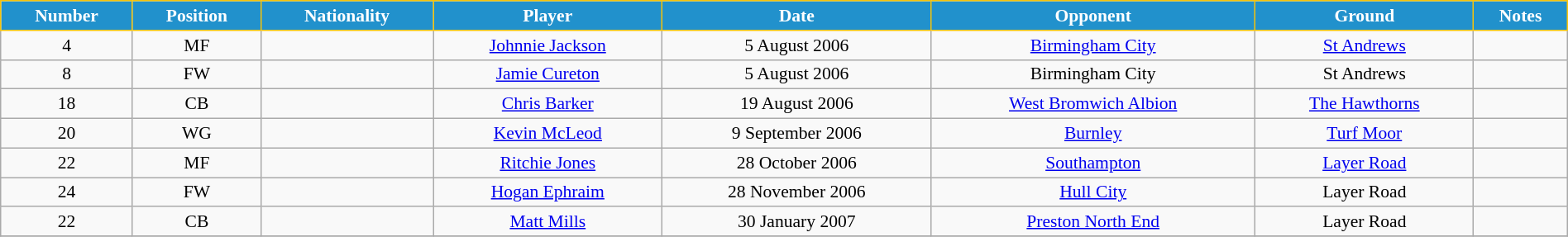<table class="wikitable" style="text-align:center; font-size:90%; width:100%;">
<tr>
<th style="background:#2191CC; color:white; border:1px solid #F7C408; text-align:center;">Number</th>
<th style="background:#2191CC; color:white; border:1px solid #F7C408; text-align:center;">Position</th>
<th style="background:#2191CC; color:white; border:1px solid #F7C408; text-align:center;">Nationality</th>
<th style="background:#2191CC; color:white; border:1px solid #F7C408; text-align:center;">Player</th>
<th style="background:#2191CC; color:white; border:1px solid #F7C408; text-align:center;">Date</th>
<th style="background:#2191CC; color:white; border:1px solid #F7C408; text-align:center;">Opponent</th>
<th style="background:#2191CC; color:white; border:1px solid #F7C408; text-align:center;">Ground</th>
<th style="background:#2191CC; color:white; border:1px solid #F7C408; text-align:center;">Notes</th>
</tr>
<tr>
<td>4</td>
<td>MF</td>
<td></td>
<td><a href='#'>Johnnie Jackson</a></td>
<td>5 August 2006</td>
<td><a href='#'>Birmingham City</a></td>
<td><a href='#'>St Andrews</a></td>
<td></td>
</tr>
<tr>
<td>8</td>
<td>FW</td>
<td></td>
<td><a href='#'>Jamie Cureton</a></td>
<td>5 August 2006</td>
<td>Birmingham City</td>
<td>St Andrews</td>
<td></td>
</tr>
<tr>
<td>18</td>
<td>CB</td>
<td></td>
<td><a href='#'>Chris Barker</a></td>
<td>19 August 2006</td>
<td><a href='#'>West Bromwich Albion</a></td>
<td><a href='#'>The Hawthorns</a></td>
<td></td>
</tr>
<tr>
<td>20</td>
<td>WG</td>
<td></td>
<td><a href='#'>Kevin McLeod</a></td>
<td>9 September 2006</td>
<td><a href='#'>Burnley</a></td>
<td><a href='#'>Turf Moor</a></td>
<td></td>
</tr>
<tr>
<td>22</td>
<td>MF</td>
<td></td>
<td><a href='#'>Ritchie Jones</a></td>
<td>28 October 2006</td>
<td><a href='#'>Southampton</a></td>
<td><a href='#'>Layer Road</a></td>
<td></td>
</tr>
<tr>
<td>24</td>
<td>FW</td>
<td></td>
<td><a href='#'>Hogan Ephraim</a></td>
<td>28 November 2006</td>
<td><a href='#'>Hull City</a></td>
<td>Layer Road</td>
<td></td>
</tr>
<tr>
<td>22</td>
<td>CB</td>
<td></td>
<td><a href='#'>Matt Mills</a></td>
<td>30 January 2007</td>
<td><a href='#'>Preston North End</a></td>
<td>Layer Road</td>
<td></td>
</tr>
<tr>
</tr>
</table>
